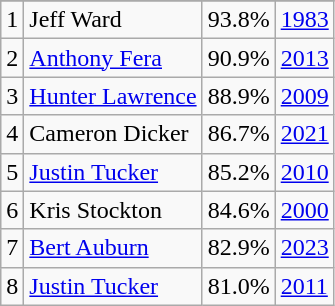<table class="wikitable">
<tr>
</tr>
<tr>
<td>1</td>
<td>Jeff Ward</td>
<td><abbr>93.8%</abbr></td>
<td><a href='#'>1983</a></td>
</tr>
<tr>
<td>2</td>
<td><a href='#'>Anthony Fera</a></td>
<td><abbr>90.9%</abbr></td>
<td><a href='#'>2013</a></td>
</tr>
<tr>
<td>3</td>
<td><a href='#'>Hunter Lawrence</a></td>
<td><abbr>88.9%</abbr></td>
<td><a href='#'>2009</a></td>
</tr>
<tr>
<td>4</td>
<td>Cameron Dicker</td>
<td><abbr>86.7%</abbr></td>
<td><a href='#'>2021</a></td>
</tr>
<tr>
<td>5</td>
<td><a href='#'>Justin Tucker</a></td>
<td><abbr>85.2%</abbr></td>
<td><a href='#'>2010</a></td>
</tr>
<tr>
<td>6</td>
<td>Kris Stockton</td>
<td><abbr>84.6%</abbr></td>
<td><a href='#'>2000</a></td>
</tr>
<tr>
<td>7</td>
<td><a href='#'>Bert Auburn</a></td>
<td><abbr>82.9%</abbr></td>
<td><a href='#'>2023</a></td>
</tr>
<tr>
<td>8</td>
<td><a href='#'>Justin Tucker</a></td>
<td><abbr>81.0%</abbr></td>
<td><a href='#'>2011</a></td>
</tr>
</table>
